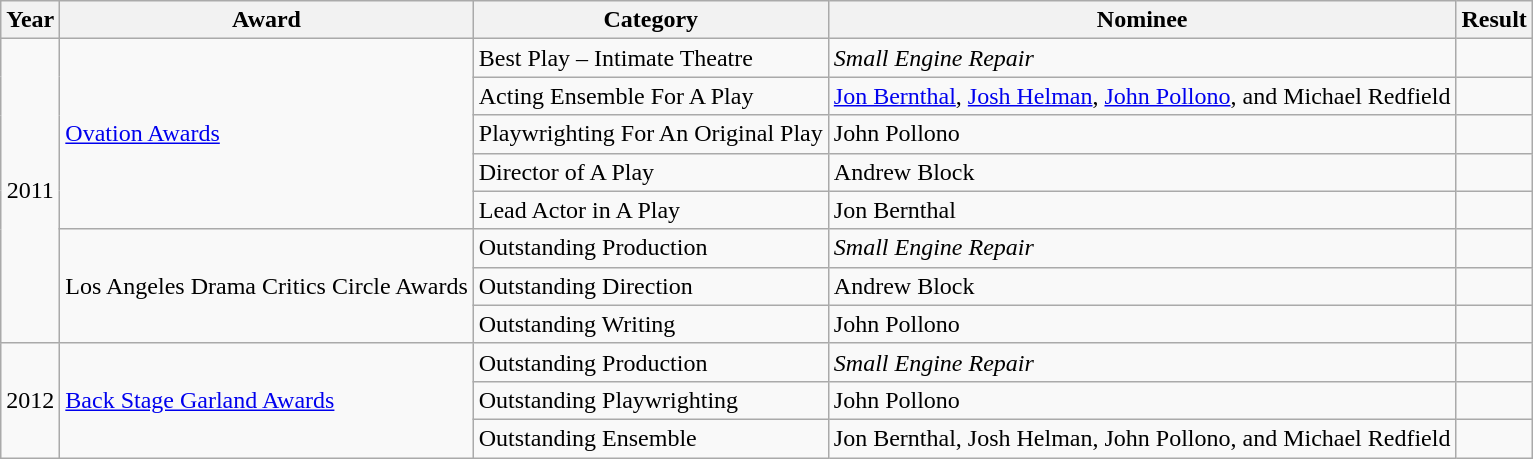<table class="wikitable sortable">
<tr>
<th>Year</th>
<th>Award</th>
<th>Category</th>
<th>Nominee</th>
<th>Result</th>
</tr>
<tr>
<td rowspan="8" align="center">2011</td>
<td rowspan="5"><a href='#'>Ovation Awards</a></td>
<td>Best Play – Intimate Theatre</td>
<td><em>Small Engine Repair</em></td>
<td></td>
</tr>
<tr>
<td>Acting Ensemble For A Play</td>
<td><a href='#'>Jon Bernthal</a>, <a href='#'>Josh Helman</a>, <a href='#'>John Pollono</a>, and Michael Redfield</td>
<td></td>
</tr>
<tr>
<td>Playwrighting For An Original Play</td>
<td>John Pollono</td>
<td></td>
</tr>
<tr>
<td>Director of A Play</td>
<td>Andrew Block</td>
<td></td>
</tr>
<tr>
<td>Lead Actor in A Play</td>
<td>Jon Bernthal</td>
<td></td>
</tr>
<tr>
<td rowspan="3">Los Angeles Drama Critics Circle Awards</td>
<td>Outstanding Production</td>
<td><em>Small Engine Repair</em></td>
<td></td>
</tr>
<tr>
<td>Outstanding Direction</td>
<td>Andrew Block</td>
<td></td>
</tr>
<tr>
<td>Outstanding Writing</td>
<td>John Pollono</td>
<td></td>
</tr>
<tr>
<td rowspan="3">2012</td>
<td rowspan="3"><a href='#'>Back Stage Garland Awards</a></td>
<td>Outstanding Production</td>
<td><em>Small Engine Repair</em></td>
<td></td>
</tr>
<tr>
<td>Outstanding Playwrighting</td>
<td>John Pollono</td>
<td></td>
</tr>
<tr>
<td>Outstanding Ensemble</td>
<td>Jon Bernthal, Josh Helman, John Pollono, and Michael Redfield</td>
<td></td>
</tr>
</table>
